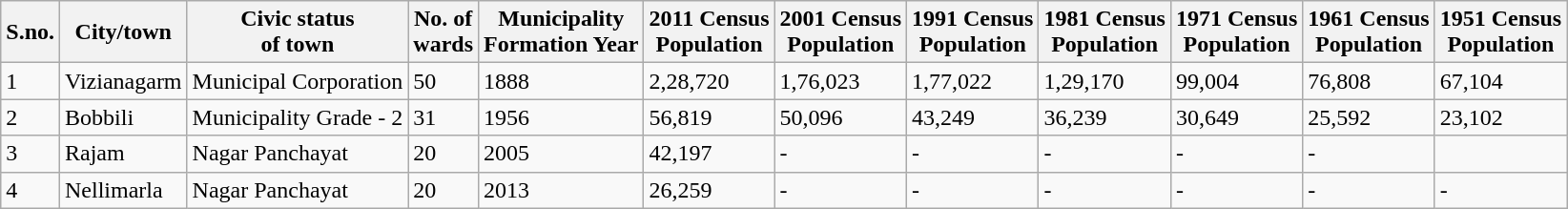<table class="wikitable">
<tr>
<th>S.no.</th>
<th>City/town</th>
<th>Civic status<br>of town</th>
<th>No. of<br>wards</th>
<th>Municipality<br>Formation 
Year</th>
<th>2011 Census<br>Population</th>
<th>2001 Census<br>Population</th>
<th>1991 Census<br>Population</th>
<th>1981 Census<br>Population</th>
<th>1971 Census<br>Population</th>
<th>1961 Census<br>Population</th>
<th>1951 Census<br>Population</th>
</tr>
<tr>
<td>1</td>
<td>Vizianagarm</td>
<td>Municipal Corporation</td>
<td>50</td>
<td>1888</td>
<td>2,28,720</td>
<td>1,76,023</td>
<td>1,77,022</td>
<td>1,29,170</td>
<td>99,004</td>
<td>76,808</td>
<td>67,104</td>
</tr>
<tr>
<td>2</td>
<td>Bobbili</td>
<td>Municipality Grade - 2</td>
<td>31</td>
<td>1956</td>
<td>56,819</td>
<td>50,096</td>
<td>43,249</td>
<td>36,239</td>
<td>30,649</td>
<td>25,592</td>
<td>23,102</td>
</tr>
<tr>
<td>3</td>
<td>Rajam</td>
<td>Nagar Panchayat</td>
<td>20</td>
<td>2005</td>
<td>42,197</td>
<td>-</td>
<td>-</td>
<td>-</td>
<td>-</td>
<td>-</td>
</tr>
<tr>
<td>4</td>
<td>Nellimarla</td>
<td>Nagar Panchayat</td>
<td>20</td>
<td>2013</td>
<td>26,259</td>
<td>-</td>
<td>-</td>
<td>-</td>
<td>-</td>
<td>-</td>
<td>-</td>
</tr>
</table>
